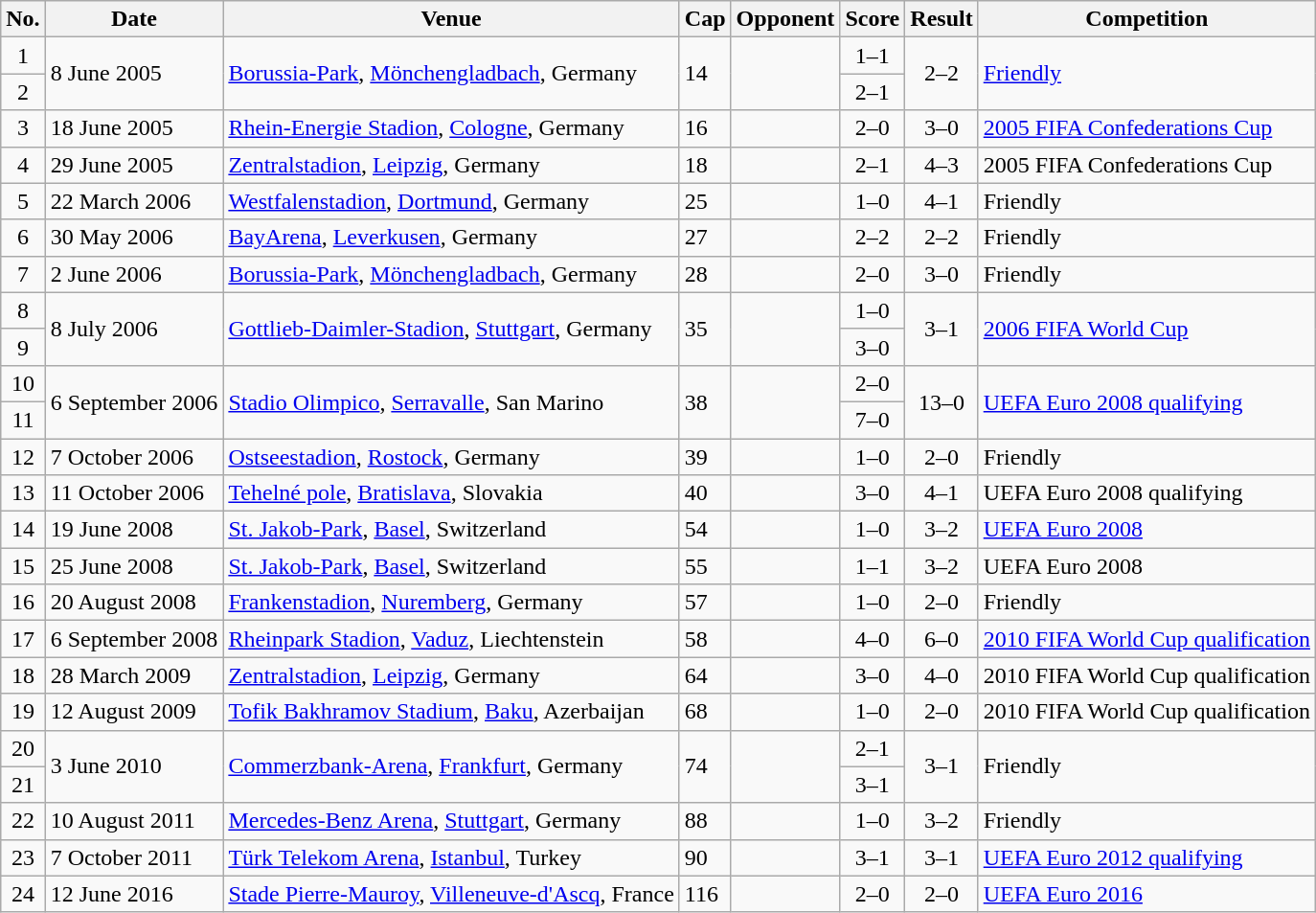<table class="wikitable sortable">
<tr>
<th scope="col">No.</th>
<th scope="col" data-sort-type="date">Date</th>
<th scope="col">Venue</th>
<th scope="col">Cap</th>
<th scope="col">Opponent</th>
<th scope="col">Score</th>
<th scope="col">Result</th>
<th scope="col">Competition</th>
</tr>
<tr>
<td align="center">1</td>
<td rowspan="2">8 June 2005</td>
<td rowspan="2"><a href='#'>Borussia-Park</a>, <a href='#'>Mönchengladbach</a>, Germany</td>
<td rowspan="2">14</td>
<td rowspan="2"></td>
<td align="center">1–1</td>
<td rowspan="2" style="text-align:center">2–2</td>
<td rowspan="2"><a href='#'>Friendly</a></td>
</tr>
<tr>
<td align="center">2</td>
<td align="center">2–1</td>
</tr>
<tr>
<td align="center">3</td>
<td>18 June 2005</td>
<td><a href='#'>Rhein-Energie Stadion</a>, <a href='#'>Cologne</a>, Germany</td>
<td>16</td>
<td></td>
<td align="center">2–0</td>
<td align="center">3–0</td>
<td><a href='#'>2005 FIFA Confederations Cup</a></td>
</tr>
<tr>
<td align="center">4</td>
<td>29 June 2005</td>
<td><a href='#'>Zentralstadion</a>, <a href='#'>Leipzig</a>, Germany</td>
<td>18</td>
<td></td>
<td align="center">2–1</td>
<td align="center">4–3</td>
<td>2005 FIFA Confederations Cup</td>
</tr>
<tr>
<td align="center">5</td>
<td>22 March 2006</td>
<td><a href='#'>Westfalenstadion</a>, <a href='#'>Dortmund</a>, Germany</td>
<td>25</td>
<td></td>
<td align="center">1–0</td>
<td align="center">4–1</td>
<td>Friendly</td>
</tr>
<tr>
<td align="center">6</td>
<td>30 May 2006</td>
<td><a href='#'>BayArena</a>, <a href='#'>Leverkusen</a>, Germany</td>
<td>27</td>
<td></td>
<td align="center">2–2</td>
<td align="center">2–2</td>
<td>Friendly</td>
</tr>
<tr>
<td align="center">7</td>
<td>2 June 2006</td>
<td><a href='#'>Borussia-Park</a>, <a href='#'>Mönchengladbach</a>, Germany</td>
<td>28</td>
<td></td>
<td align="center">2–0</td>
<td align="center">3–0</td>
<td>Friendly</td>
</tr>
<tr>
<td align="center">8</td>
<td rowspan="2">8 July 2006</td>
<td rowspan="2"><a href='#'>Gottlieb-Daimler-Stadion</a>, <a href='#'>Stuttgart</a>, Germany</td>
<td rowspan="2">35</td>
<td rowspan="2"></td>
<td align="center">1–0</td>
<td rowspan="2" style="text-align:center">3–1</td>
<td rowspan="2"><a href='#'>2006 FIFA World Cup</a></td>
</tr>
<tr>
<td align="center">9</td>
<td align="center">3–0</td>
</tr>
<tr>
<td align="center">10</td>
<td rowspan="2">6 September 2006</td>
<td rowspan="2"><a href='#'>Stadio Olimpico</a>, <a href='#'>Serravalle</a>, San Marino</td>
<td rowspan="2">38</td>
<td rowspan="2"></td>
<td align="center">2–0</td>
<td rowspan="2" style="text-align:center">13–0</td>
<td rowspan="2"><a href='#'>UEFA Euro 2008 qualifying</a></td>
</tr>
<tr>
<td align="center">11</td>
<td align="center">7–0</td>
</tr>
<tr>
<td align="center">12</td>
<td>7 October 2006</td>
<td><a href='#'>Ostseestadion</a>, <a href='#'>Rostock</a>, Germany</td>
<td>39</td>
<td></td>
<td align="center">1–0</td>
<td align="center">2–0</td>
<td>Friendly</td>
</tr>
<tr>
<td align="center">13</td>
<td>11 October 2006</td>
<td><a href='#'>Tehelné pole</a>, <a href='#'>Bratislava</a>, Slovakia</td>
<td>40</td>
<td></td>
<td align="center">3–0</td>
<td align="center">4–1</td>
<td>UEFA Euro 2008 qualifying</td>
</tr>
<tr>
<td align="center">14</td>
<td>19 June 2008</td>
<td><a href='#'>St. Jakob-Park</a>, <a href='#'>Basel</a>, Switzerland</td>
<td>54</td>
<td></td>
<td align="center">1–0</td>
<td align="center">3–2</td>
<td><a href='#'>UEFA Euro 2008</a></td>
</tr>
<tr>
<td align="center">15</td>
<td>25 June 2008</td>
<td><a href='#'>St. Jakob-Park</a>, <a href='#'>Basel</a>, Switzerland</td>
<td>55</td>
<td></td>
<td align="center">1–1</td>
<td align="center">3–2</td>
<td>UEFA Euro 2008</td>
</tr>
<tr>
<td align="center">16</td>
<td>20 August 2008</td>
<td><a href='#'>Frankenstadion</a>, <a href='#'>Nuremberg</a>, Germany</td>
<td>57</td>
<td></td>
<td align="center">1–0</td>
<td align="center">2–0</td>
<td>Friendly</td>
</tr>
<tr>
<td align="center">17</td>
<td>6 September 2008</td>
<td><a href='#'>Rheinpark Stadion</a>, <a href='#'>Vaduz</a>, Liechtenstein</td>
<td>58</td>
<td></td>
<td align="center">4–0</td>
<td align="center">6–0</td>
<td><a href='#'>2010 FIFA World Cup qualification</a></td>
</tr>
<tr>
<td align="center">18</td>
<td>28 March 2009</td>
<td><a href='#'>Zentralstadion</a>, <a href='#'>Leipzig</a>, Germany</td>
<td>64</td>
<td></td>
<td align="center">3–0</td>
<td align="center">4–0</td>
<td>2010 FIFA World Cup qualification</td>
</tr>
<tr>
<td align="center">19</td>
<td>12 August 2009</td>
<td><a href='#'>Tofik Bakhramov Stadium</a>, <a href='#'>Baku</a>, Azerbaijan</td>
<td>68</td>
<td></td>
<td align="center">1–0</td>
<td align="center">2–0</td>
<td>2010 FIFA World Cup qualification</td>
</tr>
<tr>
<td align="center">20</td>
<td rowspan="2">3 June 2010</td>
<td rowspan="2"><a href='#'>Commerzbank-Arena</a>, <a href='#'>Frankfurt</a>, Germany</td>
<td rowspan="2">74</td>
<td rowspan="2"></td>
<td align="center">2–1</td>
<td rowspan="2" style="text-align:center">3–1</td>
<td rowspan="2">Friendly</td>
</tr>
<tr>
<td align="center">21</td>
<td align="center">3–1</td>
</tr>
<tr>
<td align="center">22</td>
<td>10 August 2011</td>
<td><a href='#'>Mercedes-Benz Arena</a>, <a href='#'>Stuttgart</a>, Germany</td>
<td>88</td>
<td></td>
<td align="center">1–0</td>
<td align="center">3–2</td>
<td>Friendly</td>
</tr>
<tr>
<td align="center">23</td>
<td>7 October 2011</td>
<td><a href='#'>Türk Telekom Arena</a>, <a href='#'>Istanbul</a>, Turkey</td>
<td>90</td>
<td></td>
<td align="center">3–1</td>
<td align="center">3–1</td>
<td><a href='#'>UEFA Euro 2012 qualifying</a></td>
</tr>
<tr>
<td align="center">24</td>
<td>12 June 2016</td>
<td><a href='#'>Stade Pierre-Mauroy</a>, <a href='#'>Villeneuve-d'Ascq</a>, France</td>
<td>116</td>
<td></td>
<td align="center">2–0</td>
<td align="center">2–0</td>
<td><a href='#'>UEFA Euro 2016</a></td>
</tr>
</table>
